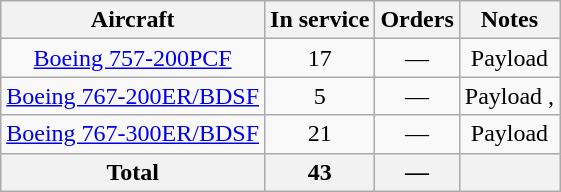<table class="wikitable" style="border-collapse:collapse;text-align:center">
<tr>
<th>Aircraft</th>
<th>In service</th>
<th>Orders</th>
<th>Notes</th>
</tr>
<tr>
<td><a href='#'>Boeing 757-200PCF</a></td>
<td>17</td>
<td>—</td>
<td>Payload </td>
</tr>
<tr>
<td><a href='#'>Boeing 767-200ER/BDSF</a></td>
<td>5</td>
<td>—</td>
<td>Payload ,</td>
</tr>
<tr>
<td><a href='#'>Boeing 767-300ER/BDSF</a></td>
<td>21</td>
<td>—</td>
<td>Payload </td>
</tr>
<tr>
<th>Total</th>
<th>43</th>
<th>—</th>
<th colspan="6"></th>
</tr>
</table>
